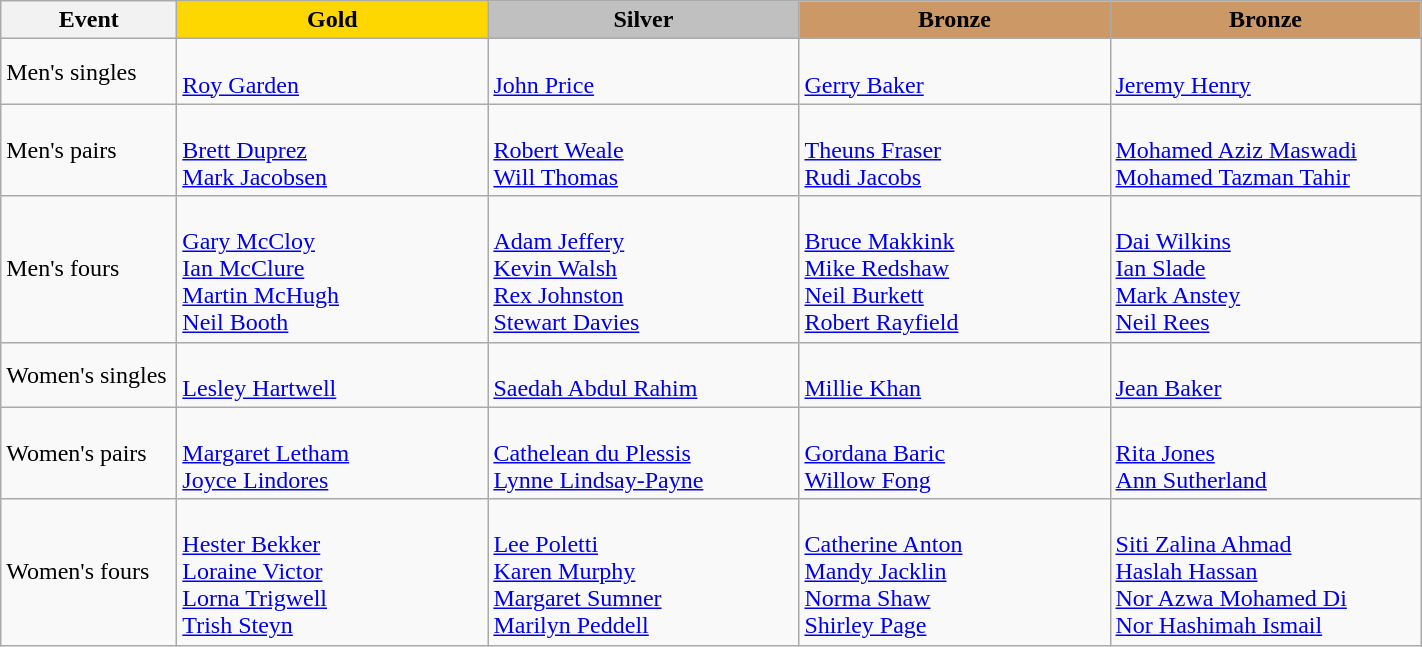<table class="wikitable" style="font-size: 100%">
<tr>
<th width=110>Event</th>
<th width=200 style="background-color: gold;">Gold</th>
<th width=200 style="background-color: silver;">Silver</th>
<th width=200 style="background-color: #cc9966;">Bronze</th>
<th width=200 style="background-color: #cc9966;">Bronze</th>
</tr>
<tr>
<td>Men's singles</td>
<td> <br><a href='#'>Roy Garden</a></td>
<td> <br><a href='#'>John Price</a></td>
<td> <br><a href='#'>Gerry Baker</a></td>
<td> <br><a href='#'>Jeremy Henry</a></td>
</tr>
<tr>
<td>Men's pairs</td>
<td> <br><a href='#'>Brett Duprez</a> <br> <a href='#'>Mark Jacobsen</a></td>
<td> <br><a href='#'>Robert Weale</a> <br> <a href='#'>Will Thomas</a></td>
<td> <br><a href='#'>Theuns Fraser</a> <br> <a href='#'>Rudi Jacobs</a></td>
<td> <br><a href='#'>Mohamed Aziz Maswadi</a> <br> <a href='#'>Mohamed Tazman Tahir</a></td>
</tr>
<tr>
<td>Men's fours</td>
<td> <br><a href='#'>Gary McCloy</a><br> <a href='#'>Ian McClure</a><br> <a href='#'>Martin McHugh</a><br> <a href='#'>Neil Booth</a></td>
<td> <br><a href='#'>Adam Jeffery</a><br> <a href='#'>Kevin Walsh</a><br> <a href='#'>Rex Johnston</a><br> <a href='#'>Stewart Davies</a></td>
<td> <br><a href='#'>Bruce Makkink</a><br> <a href='#'>Mike Redshaw</a><br> <a href='#'>Neil Burkett</a><br> <a href='#'>Robert Rayfield</a></td>
<td> <br><a href='#'>Dai Wilkins</a><br> <a href='#'>Ian Slade</a><br> <a href='#'>Mark Anstey</a><br> <a href='#'>Neil Rees</a></td>
</tr>
<tr>
<td>Women's singles</td>
<td> <br><a href='#'>Lesley Hartwell</a></td>
<td> <br><a href='#'>Saedah Abdul Rahim</a></td>
<td> <br><a href='#'>Millie Khan</a></td>
<td> <br><a href='#'>Jean Baker</a></td>
</tr>
<tr>
<td>Women's pairs</td>
<td> <br><a href='#'>Margaret Letham</a> <br> <a href='#'>Joyce Lindores</a></td>
<td> <br><a href='#'>Cathelean du Plessis</a> <br> <a href='#'>Lynne Lindsay-Payne</a></td>
<td> <br><a href='#'>Gordana Baric</a> <br> <a href='#'>Willow Fong</a></td>
<td> <br><a href='#'>Rita Jones</a> <br> <a href='#'>Ann Sutherland</a></td>
</tr>
<tr>
<td>Women's fours</td>
<td> <br><a href='#'>Hester Bekker</a><br> <a href='#'>Loraine Victor</a><br> <a href='#'>Lorna Trigwell</a><br> <a href='#'>Trish Steyn</a></td>
<td> <br><a href='#'>Lee Poletti</a><br> <a href='#'>Karen Murphy</a><br> <a href='#'>Margaret Sumner</a><br> <a href='#'>Marilyn Peddell</a></td>
<td> <br><a href='#'>Catherine Anton</a><br> <a href='#'>Mandy Jacklin</a><br> <a href='#'>Norma Shaw</a><br> <a href='#'>Shirley Page</a></td>
<td> <br><a href='#'>Siti Zalina Ahmad</a><br> <a href='#'>Haslah Hassan</a><br><a href='#'>Nor Azwa Mohamed Di</a><br> <a href='#'>Nor Hashimah Ismail</a></td>
</tr>
</table>
